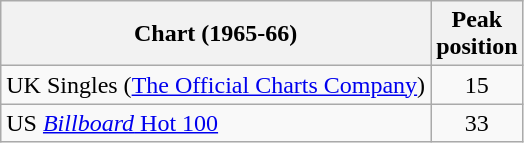<table class="wikitable sortable">
<tr>
<th>Chart (1965-66)</th>
<th>Peak<br>position</th>
</tr>
<tr>
<td>UK Singles (<a href='#'>The Official Charts Company</a>)</td>
<td align="center">15</td>
</tr>
<tr>
<td align="left">US <a href='#'><em>Billboard</em> Hot 100</a></td>
<td align="center">33</td>
</tr>
</table>
